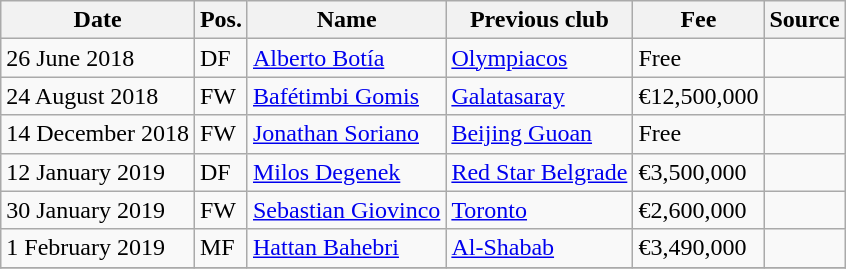<table class="wikitable" style="text-align:left">
<tr>
<th>Date</th>
<th>Pos.</th>
<th>Name</th>
<th>Previous club</th>
<th>Fee</th>
<th>Source</th>
</tr>
<tr>
<td>26 June 2018</td>
<td>DF</td>
<td> <a href='#'>Alberto Botía</a></td>
<td> <a href='#'>Olympiacos</a></td>
<td>Free</td>
<td></td>
</tr>
<tr>
<td>24 August 2018</td>
<td>FW</td>
<td> <a href='#'>Bafétimbi Gomis</a></td>
<td> <a href='#'>Galatasaray</a></td>
<td>€12,500,000</td>
<td></td>
</tr>
<tr>
<td>14 December 2018</td>
<td>FW</td>
<td> <a href='#'>Jonathan Soriano</a></td>
<td> <a href='#'>Beijing Guoan</a></td>
<td>Free</td>
<td></td>
</tr>
<tr>
<td>12 January 2019</td>
<td>DF</td>
<td> <a href='#'>Milos Degenek</a></td>
<td> <a href='#'>Red Star Belgrade</a></td>
<td>€3,500,000</td>
<td></td>
</tr>
<tr>
<td>30 January 2019</td>
<td>FW</td>
<td> <a href='#'>Sebastian Giovinco</a></td>
<td> <a href='#'>Toronto</a></td>
<td>€2,600,000</td>
<td></td>
</tr>
<tr>
<td>1 February 2019</td>
<td>MF</td>
<td> <a href='#'>Hattan Bahebri</a></td>
<td> <a href='#'>Al-Shabab</a></td>
<td>€3,490,000</td>
<td></td>
</tr>
<tr>
</tr>
</table>
